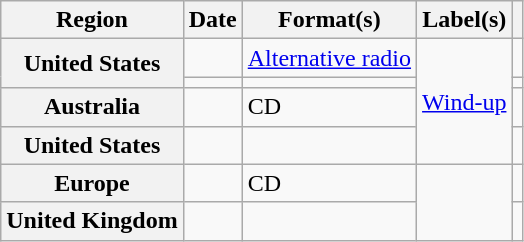<table class="wikitable plainrowheaders">
<tr>
<th scope="col">Region</th>
<th scope="col">Date</th>
<th scope="col">Format(s)</th>
<th scope="col">Label(s)</th>
<th scope="col"></th>
</tr>
<tr>
<th scope="row" rowspan="2">United States</th>
<td></td>
<td><a href='#'>Alternative radio</a></td>
<td rowspan="4"><a href='#'>Wind-up</a></td>
<td></td>
</tr>
<tr>
<td></td>
<td></td>
<td></td>
</tr>
<tr>
<th scope="row">Australia</th>
<td></td>
<td>CD</td>
<td></td>
</tr>
<tr>
<th scope="row">United States</th>
<td></td>
<td></td>
<td></td>
</tr>
<tr>
<th scope="row">Europe</th>
<td></td>
<td>CD</td>
<td rowspan="2"></td>
<td></td>
</tr>
<tr>
<th scope="row">United Kingdom</th>
<td></td>
<td></td>
<td></td>
</tr>
</table>
